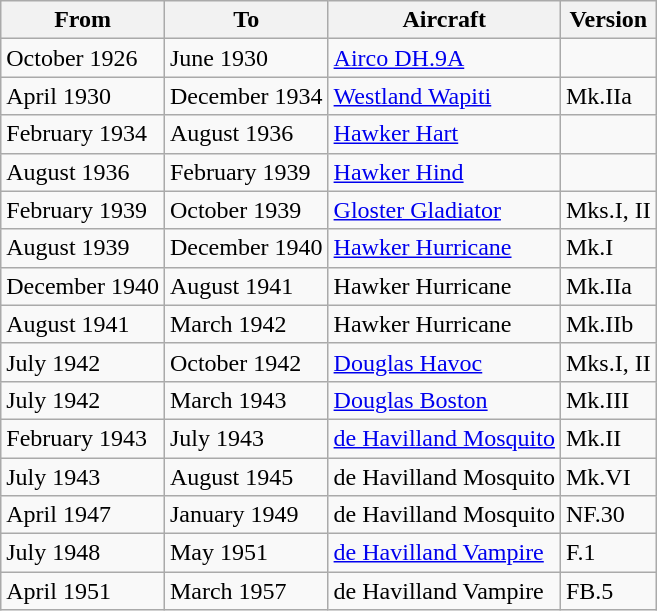<table class="wikitable">
<tr>
<th>From</th>
<th>To</th>
<th>Aircraft</th>
<th>Version</th>
</tr>
<tr>
<td>October 1926</td>
<td>June 1930</td>
<td><a href='#'>Airco DH.9A</a></td>
<td></td>
</tr>
<tr>
<td>April 1930</td>
<td>December 1934</td>
<td><a href='#'>Westland Wapiti</a></td>
<td>Mk.IIa</td>
</tr>
<tr>
<td>February 1934</td>
<td>August 1936</td>
<td><a href='#'>Hawker Hart</a></td>
<td></td>
</tr>
<tr>
<td>August 1936</td>
<td>February 1939</td>
<td><a href='#'>Hawker Hind</a></td>
<td></td>
</tr>
<tr>
<td>February 1939</td>
<td>October 1939</td>
<td><a href='#'>Gloster Gladiator</a></td>
<td>Mks.I, II</td>
</tr>
<tr>
<td>August 1939</td>
<td>December 1940</td>
<td><a href='#'>Hawker Hurricane</a></td>
<td>Mk.I</td>
</tr>
<tr>
<td>December 1940</td>
<td>August 1941</td>
<td>Hawker Hurricane</td>
<td>Mk.IIa</td>
</tr>
<tr>
<td>August 1941</td>
<td>March 1942</td>
<td>Hawker Hurricane</td>
<td>Mk.IIb</td>
</tr>
<tr>
<td>July 1942</td>
<td>October 1942</td>
<td><a href='#'>Douglas Havoc</a></td>
<td>Mks.I, II</td>
</tr>
<tr>
<td>July 1942</td>
<td>March 1943</td>
<td><a href='#'>Douglas Boston</a></td>
<td>Mk.III</td>
</tr>
<tr>
<td>February 1943</td>
<td>July 1943</td>
<td><a href='#'>de Havilland Mosquito</a></td>
<td>Mk.II</td>
</tr>
<tr>
<td>July 1943</td>
<td>August 1945</td>
<td>de Havilland Mosquito</td>
<td>Mk.VI</td>
</tr>
<tr>
<td>April 1947</td>
<td>January 1949</td>
<td>de Havilland Mosquito</td>
<td>NF.30</td>
</tr>
<tr>
<td>July 1948</td>
<td>May 1951</td>
<td><a href='#'>de Havilland Vampire</a></td>
<td>F.1</td>
</tr>
<tr>
<td>April 1951</td>
<td>March 1957</td>
<td>de Havilland Vampire</td>
<td>FB.5</td>
</tr>
</table>
